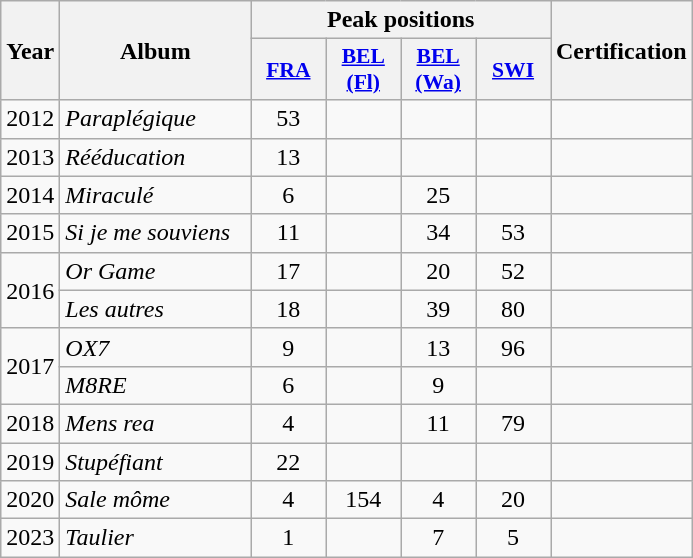<table class="wikitable">
<tr>
<th align="center" rowspan="2" width="10">Year</th>
<th align="center" rowspan="2" width="120">Album</th>
<th align="center" colspan="4" width="20">Peak positions</th>
<th align="center" rowspan="2" width="70">Certification</th>
</tr>
<tr>
<th scope="col" style="width:3em;font-size:90%;"><a href='#'>FRA</a><br></th>
<th scope="col" style="width:3em;font-size:90%;"><a href='#'>BEL<br>(Fl)</a><br></th>
<th scope="col" style="width:3em;font-size:90%;"><a href='#'>BEL<br>(Wa)</a><br></th>
<th scope="col" style="width:3em;font-size:90%;"><a href='#'>SWI</a></th>
</tr>
<tr>
<td style="text-align:center;">2012</td>
<td><em>Paraplégique</em></td>
<td style="text-align:center;">53</td>
<td style="text-align:center;"></td>
<td style="text-align:center;"></td>
<td style="text-align:center;"></td>
<td style="text-align:center;"></td>
</tr>
<tr>
<td style="text-align:center;">2013</td>
<td><em>Rééducation</em></td>
<td style="text-align:center;">13</td>
<td style="text-align:center;"></td>
<td style="text-align:center;"></td>
<td style="text-align:center;"></td>
<td style="text-align:center;"></td>
</tr>
<tr>
<td style="text-align:center;">2014</td>
<td><em>Miraculé</em></td>
<td style="text-align:center;">6</td>
<td style="text-align:center;"></td>
<td style="text-align:center;">25</td>
<td style="text-align:center;"></td>
<td style="text-align:center;"></td>
</tr>
<tr>
<td style="text-align:center;">2015</td>
<td><em>Si je me souviens</em></td>
<td style="text-align:center;">11</td>
<td style="text-align:center;"></td>
<td style="text-align:center;">34</td>
<td style="text-align:center;">53</td>
<td style="text-align:center;"></td>
</tr>
<tr>
<td style="text-align:center;" rowspan="2">2016</td>
<td><em>Or Game</em></td>
<td style="text-align:center;">17</td>
<td style="text-align:center;"></td>
<td style="text-align:center;">20</td>
<td style="text-align:center;">52</td>
<td style="text-align:center;"></td>
</tr>
<tr>
<td><em>Les autres</em></td>
<td style="text-align:center;">18</td>
<td style="text-align:center;"></td>
<td style="text-align:center;">39</td>
<td style="text-align:center;">80</td>
</tr>
<tr>
<td style="text-align:center;" rowspan="2">2017</td>
<td><em>OX7</em></td>
<td style="text-align:center;">9</td>
<td style="text-align:center;"></td>
<td style="text-align:center;">13</td>
<td style="text-align:center;">96</td>
<td style="text-align:center;"></td>
</tr>
<tr>
<td><em>M8RE</em></td>
<td style="text-align:center;">6</td>
<td style="text-align:center;"></td>
<td style="text-align:center;">9</td>
<td style="text-align:center;"></td>
<td style="text-align:center;"></td>
</tr>
<tr>
<td style="text-align:center;">2018</td>
<td><em>Mens rea</em></td>
<td style="text-align:center;">4</td>
<td style="text-align:center;"></td>
<td style="text-align:center;">11</td>
<td style="text-align:center;">79</td>
<td style="text-align:center;"></td>
</tr>
<tr>
<td style="text-align:center;">2019</td>
<td><em>Stupéfiant</em></td>
<td style="text-align:center;">22</td>
<td style="text-align:center;"></td>
<td style="text-align:center;"></td>
<td style="text-align:center;"></td>
<td style="text-align:center;"></td>
</tr>
<tr>
<td style="text-align:center;">2020</td>
<td><em>Sale môme</em></td>
<td style="text-align:center;">4</td>
<td style="text-align:center;">154</td>
<td style="text-align:center;">4</td>
<td style="text-align:center;">20</td>
<td style="text-align:center;"></td>
</tr>
<tr>
<td style="text-align:center;">2023</td>
<td><em>Taulier</em></td>
<td style="text-align:center;">1<br></td>
<td style="text-align:center;"></td>
<td style="text-align:center;">7</td>
<td style="text-align:center;">5</td>
<td style="text-align:center;"></td>
</tr>
</table>
